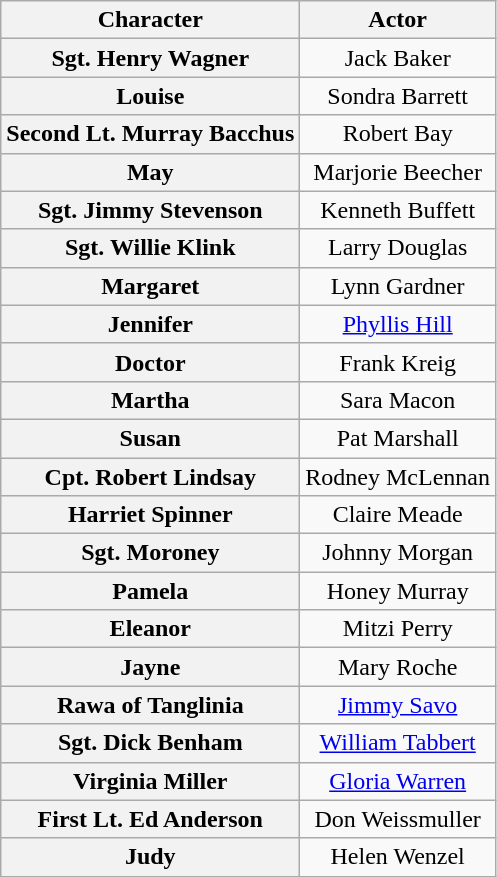<table class="wikitable" style="width:1000; text-align:center;">
<tr>
<th>Character</th>
<th>Actor</th>
</tr>
<tr>
<th>Sgt. Henry Wagner</th>
<td>Jack Baker</td>
</tr>
<tr>
<th>Louise</th>
<td>Sondra Barrett</td>
</tr>
<tr>
<th>Second Lt. Murray Bacchus</th>
<td>Robert Bay</td>
</tr>
<tr>
<th>May</th>
<td>Marjorie Beecher</td>
</tr>
<tr>
<th>Sgt. Jimmy Stevenson</th>
<td>Kenneth Buffett</td>
</tr>
<tr>
<th>Sgt. Willie Klink</th>
<td>Larry Douglas</td>
</tr>
<tr>
<th>Margaret</th>
<td>Lynn Gardner</td>
</tr>
<tr>
<th>Jennifer</th>
<td><a href='#'>Phyllis Hill</a></td>
</tr>
<tr>
<th>Doctor</th>
<td>Frank Kreig</td>
</tr>
<tr>
<th>Martha</th>
<td>Sara Macon</td>
</tr>
<tr>
<th>Susan</th>
<td>Pat Marshall</td>
</tr>
<tr>
<th>Cpt. Robert Lindsay</th>
<td>Rodney McLennan</td>
</tr>
<tr>
<th>Harriet Spinner</th>
<td>Claire Meade</td>
</tr>
<tr>
<th>Sgt. Moroney</th>
<td>Johnny Morgan</td>
</tr>
<tr>
<th>Pamela</th>
<td>Honey Murray</td>
</tr>
<tr>
<th>Eleanor</th>
<td>Mitzi Perry</td>
</tr>
<tr>
<th>Jayne</th>
<td>Mary Roche</td>
</tr>
<tr>
<th>Rawa of Tanglinia</th>
<td><a href='#'>Jimmy Savo</a></td>
</tr>
<tr>
<th>Sgt. Dick Benham</th>
<td><a href='#'>William Tabbert</a></td>
</tr>
<tr>
<th>Virginia Miller</th>
<td><a href='#'>Gloria Warren</a></td>
</tr>
<tr>
<th>First Lt. Ed Anderson</th>
<td>Don Weissmuller</td>
</tr>
<tr>
<th>Judy</th>
<td>Helen Wenzel</td>
</tr>
</table>
